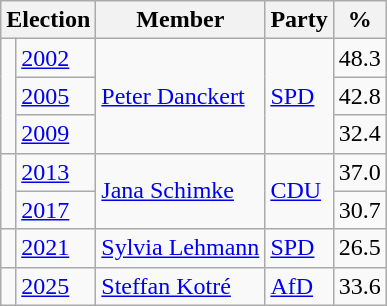<table class=wikitable>
<tr>
<th colspan=2>Election</th>
<th>Member</th>
<th>Party</th>
<th>%</th>
</tr>
<tr>
<td rowspan=3 bgcolor=></td>
<td><a href='#'>2002</a></td>
<td rowspan=3><a href='#'>Peter Danckert</a></td>
<td rowspan=3><a href='#'>SPD</a></td>
<td align=right>48.3</td>
</tr>
<tr>
<td><a href='#'>2005</a></td>
<td align=right>42.8</td>
</tr>
<tr>
<td><a href='#'>2009</a></td>
<td align=right>32.4</td>
</tr>
<tr>
<td rowspan=2 bgcolor=></td>
<td><a href='#'>2013</a></td>
<td rowspan=2><a href='#'>Jana Schimke</a></td>
<td rowspan=2><a href='#'>CDU</a></td>
<td align=right>37.0</td>
</tr>
<tr>
<td><a href='#'>2017</a></td>
<td align=right>30.7</td>
</tr>
<tr>
<td bgcolor=></td>
<td><a href='#'>2021</a></td>
<td><a href='#'>Sylvia Lehmann</a></td>
<td><a href='#'>SPD</a></td>
<td align=right>26.5</td>
</tr>
<tr>
<td bgcolor=></td>
<td><a href='#'>2025</a></td>
<td><a href='#'>Steffan Kotré</a></td>
<td><a href='#'>AfD</a></td>
<td align=right>33.6</td>
</tr>
</table>
